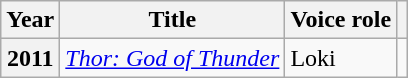<table class="wikitable plainrowheaders" style="margin-right: 0;">
<tr>
<th scope="col">Year</th>
<th scope="col">Title</th>
<th scope="col">Voice role</th>
<th scope="col" class="unsortable"></th>
</tr>
<tr>
<th scope="row">2011</th>
<td><em><a href='#'>Thor: God of Thunder</a></em></td>
<td>Loki</td>
<td style="text-align: center;"></td>
</tr>
</table>
